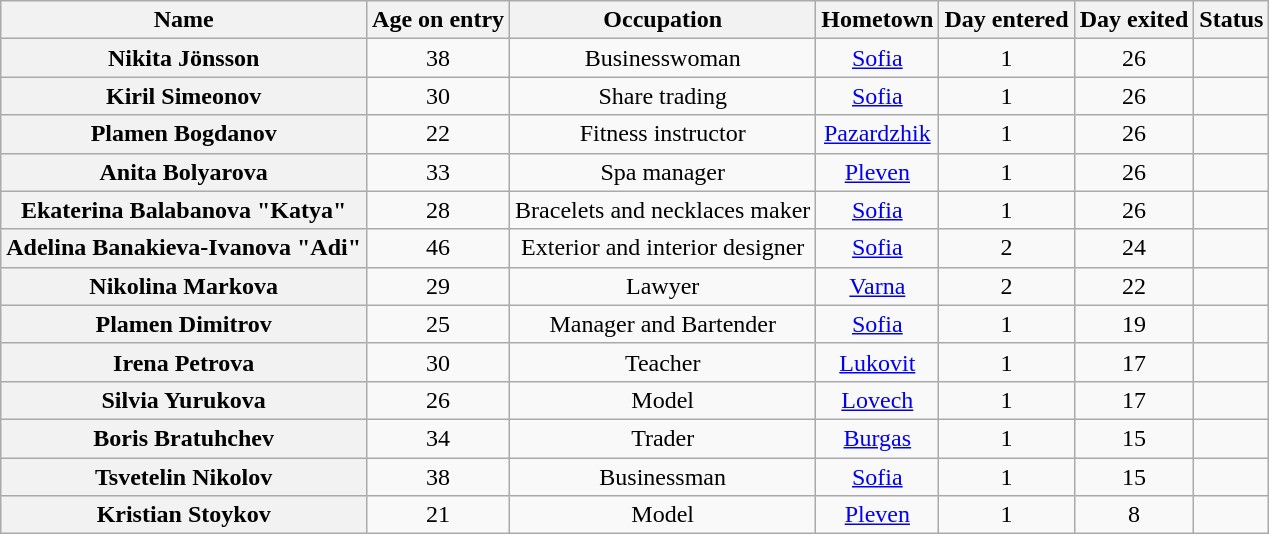<table class="wikitable" style="text-align:center;">
<tr>
<th>Name</th>
<th>Age on entry</th>
<th>Occupation</th>
<th>Hometown</th>
<th>Day entered</th>
<th>Day exited</th>
<th>Status</th>
</tr>
<tr>
<th><strong>Nikita Jönsson</strong></th>
<td>38</td>
<td>Businesswoman</td>
<td><a href='#'>Sofia</a></td>
<td>1</td>
<td>26</td>
<td></td>
</tr>
<tr>
<th><strong>Kiril Simeonov</strong></th>
<td>30</td>
<td>Share trading</td>
<td><a href='#'>Sofia</a></td>
<td>1</td>
<td>26</td>
<td></td>
</tr>
<tr>
<th><strong>Plamen Bogdanov</strong></th>
<td>22</td>
<td>Fitness instructor</td>
<td><a href='#'>Pazardzhik</a></td>
<td>1</td>
<td>26</td>
<td></td>
</tr>
<tr>
<th><strong>Anita Bolyarova</strong></th>
<td>33</td>
<td>Spa manager</td>
<td><a href='#'>Pleven</a></td>
<td>1</td>
<td>26</td>
<td></td>
</tr>
<tr>
<th><strong>Ekaterina Balabanova "Katya"</strong></th>
<td>28</td>
<td>Bracelets and necklaces maker</td>
<td><a href='#'>Sofia</a></td>
<td>1</td>
<td>26</td>
<td></td>
</tr>
<tr>
<th><strong>Adelina Banakieva-Ivanova "Adi"</strong></th>
<td>46</td>
<td>Exterior and interior designer</td>
<td><a href='#'>Sofia</a></td>
<td>2</td>
<td>24</td>
<td></td>
</tr>
<tr>
<th><strong>Nikolina Markova</strong></th>
<td>29</td>
<td>Lawyer</td>
<td><a href='#'>Varna</a></td>
<td>2</td>
<td>22</td>
<td></td>
</tr>
<tr>
<th><strong>Plamen Dimitrov</strong></th>
<td>25</td>
<td>Manager and Bartender</td>
<td><a href='#'>Sofia</a></td>
<td>1</td>
<td>19</td>
<td></td>
</tr>
<tr>
<th><strong>Irena Petrova</strong></th>
<td>30</td>
<td>Teacher</td>
<td><a href='#'>Lukovit</a></td>
<td>1</td>
<td>17</td>
<td></td>
</tr>
<tr>
<th><strong>Silvia Yurukova</strong></th>
<td>26</td>
<td>Model</td>
<td><a href='#'>Lovech</a></td>
<td>1</td>
<td>17</td>
<td></td>
</tr>
<tr>
<th><strong>Boris Bratuhchev</strong></th>
<td>34</td>
<td>Trader</td>
<td><a href='#'>Burgas</a></td>
<td>1</td>
<td>15</td>
<td></td>
</tr>
<tr>
<th><strong>Tsvetelin Nikolov</strong></th>
<td>38</td>
<td>Businessman</td>
<td><a href='#'>Sofia</a></td>
<td>1</td>
<td>15</td>
<td></td>
</tr>
<tr>
<th><strong>Kristian Stoykov</strong></th>
<td>21</td>
<td>Model</td>
<td><a href='#'>Pleven</a></td>
<td>1</td>
<td>8</td>
<td></td>
</tr>
</table>
